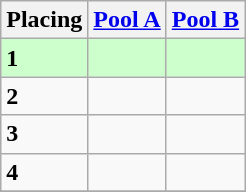<table class=wikitable style="border:1px solid #AAAAAA;">
<tr>
<th>Placing</th>
<th><a href='#'>Pool A</a></th>
<th><a href='#'>Pool B</a></th>
</tr>
<tr style="background: #ccffcc;">
<td><strong>1</strong></td>
<td></td>
<td></td>
</tr>
<tr>
<td><strong>2</strong></td>
<td></td>
<td></td>
</tr>
<tr>
<td><strong>3</strong></td>
<td></td>
<td></td>
</tr>
<tr>
<td><strong>4</strong></td>
<td></td>
<td></td>
</tr>
<tr>
</tr>
</table>
